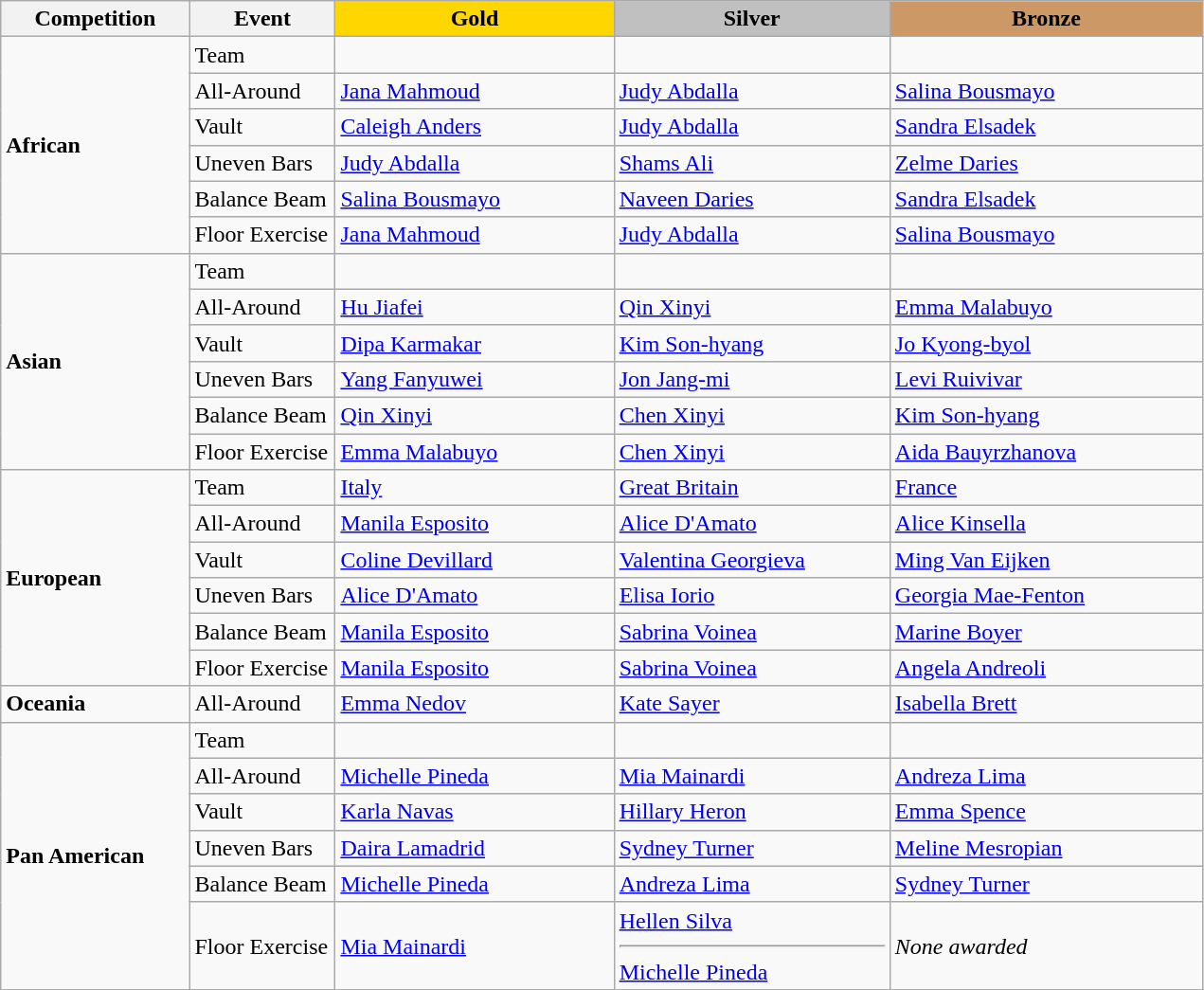<table class="wikitable" style="width:67%;">
<tr>
<th style="text-align:center; width:1%;">Competition</th>
<th style="text-align:center; width:1%;">Event</th>
<td style="text-align:center; width:3%; background:gold;"><strong>Gold</strong></td>
<td style="text-align:center; width:3%; background:silver;"><strong>Silver</strong></td>
<td style="text-align:center; width:3%; background:#c96;"><strong>Bronze</strong></td>
</tr>
<tr>
<td rowspan="6"><strong>African</strong></td>
<td>Team</td>
<td></td>
<td></td>
<td></td>
</tr>
<tr>
<td>All-Around</td>
<td> <a href='#'>Jana Mahmoud</a></td>
<td> <a href='#'>Judy Abdalla</a></td>
<td> <a href='#'>Salina Bousmayo</a></td>
</tr>
<tr>
<td>Vault</td>
<td> <a href='#'>Caleigh Anders</a></td>
<td> <a href='#'>Judy Abdalla</a></td>
<td> <a href='#'>Sandra Elsadek</a></td>
</tr>
<tr>
<td>Uneven Bars</td>
<td> <a href='#'>Judy Abdalla</a></td>
<td> <a href='#'>Shams Ali</a></td>
<td> <a href='#'>Zelme Daries</a></td>
</tr>
<tr>
<td>Balance Beam</td>
<td> <a href='#'>Salina Bousmayo</a></td>
<td> <a href='#'>Naveen Daries</a></td>
<td> <a href='#'>Sandra Elsadek</a></td>
</tr>
<tr>
<td>Floor Exercise</td>
<td> <a href='#'>Jana Mahmoud</a></td>
<td> <a href='#'>Judy Abdalla</a></td>
<td> <a href='#'>Salina Bousmayo</a></td>
</tr>
<tr>
<td rowspan=6><strong>Asian</strong></td>
<td>Team</td>
<td></td>
<td></td>
<td></td>
</tr>
<tr>
<td>All-Around</td>
<td> <a href='#'>Hu Jiafei</a></td>
<td> <a href='#'>Qin Xinyi</a></td>
<td> <a href='#'>Emma Malabuyo</a></td>
</tr>
<tr>
<td>Vault</td>
<td> <a href='#'>Dipa Karmakar</a></td>
<td> <a href='#'>Kim Son-hyang</a></td>
<td> <a href='#'>Jo Kyong-byol</a></td>
</tr>
<tr>
<td>Uneven Bars</td>
<td> <a href='#'>Yang Fanyuwei</a></td>
<td> <a href='#'>Jon Jang-mi</a></td>
<td> <a href='#'>Levi Ruivivar</a></td>
</tr>
<tr>
<td>Balance Beam</td>
<td> <a href='#'>Qin Xinyi</a></td>
<td> <a href='#'>Chen Xinyi</a></td>
<td> <a href='#'>Kim Son-hyang</a></td>
</tr>
<tr>
<td> Floor Exercise </td>
<td> <a href='#'>Emma Malabuyo</a></td>
<td> <a href='#'>Chen Xinyi</a></td>
<td> <a href='#'>Aida Bauyrzhanova</a></td>
</tr>
<tr>
<td rowspan=6><strong>European</strong></td>
<td>Team</td>
<td> <a href='#'>Italy</a></td>
<td> <a href='#'>Great Britain</a></td>
<td> <a href='#'>France</a></td>
</tr>
<tr>
<td>All-Around</td>
<td> <a href='#'>Manila Esposito</a></td>
<td> <a href='#'>Alice D'Amato</a></td>
<td> <a href='#'>Alice Kinsella</a></td>
</tr>
<tr>
<td>Vault</td>
<td> <a href='#'>Coline Devillard</a></td>
<td> <a href='#'>Valentina Georgieva</a></td>
<td> <a href='#'>Ming Van Eijken</a></td>
</tr>
<tr>
<td>Uneven Bars</td>
<td> <a href='#'>Alice D'Amato</a></td>
<td> <a href='#'>Elisa Iorio</a></td>
<td> <a href='#'>Georgia Mae-Fenton</a></td>
</tr>
<tr>
<td>Balance Beam</td>
<td> <a href='#'>Manila Esposito</a></td>
<td> <a href='#'>Sabrina Voinea</a></td>
<td> <a href='#'>Marine Boyer</a></td>
</tr>
<tr>
<td> Floor Exercise </td>
<td> <a href='#'>Manila Esposito</a></td>
<td> <a href='#'>Sabrina Voinea</a></td>
<td> <a href='#'>Angela Andreoli</a></td>
</tr>
<tr>
<td><strong>Oceania</strong></td>
<td>All-Around</td>
<td> <a href='#'>Emma Nedov</a></td>
<td> <a href='#'>Kate Sayer</a></td>
<td> <a href='#'>Isabella Brett</a></td>
</tr>
<tr>
<td rowspan=6><strong>Pan American</strong></td>
<td>Team</td>
<td></td>
<td></td>
<td></td>
</tr>
<tr>
<td>All-Around</td>
<td> <a href='#'>Michelle Pineda</a></td>
<td> <a href='#'>Mia Mainardi</a></td>
<td> <a href='#'>Andreza Lima</a></td>
</tr>
<tr>
<td>Vault</td>
<td> <a href='#'>Karla Navas</a></td>
<td> <a href='#'>Hillary Heron</a></td>
<td> <a href='#'>Emma Spence</a></td>
</tr>
<tr>
<td>Uneven Bars</td>
<td> <a href='#'>Daira Lamadrid</a></td>
<td> <a href='#'>Sydney Turner</a></td>
<td> <a href='#'>Meline Mesropian</a></td>
</tr>
<tr>
<td>Balance Beam</td>
<td> <a href='#'>Michelle Pineda</a></td>
<td> <a href='#'>Andreza Lima</a></td>
<td> <a href='#'>Sydney Turner</a></td>
</tr>
<tr>
<td> Floor Exercise </td>
<td> <a href='#'>Mia Mainardi</a></td>
<td> <a href='#'>Hellen Silva</a><hr> <a href='#'>Michelle Pineda</a></td>
<td><em>None awarded</em></td>
</tr>
</table>
